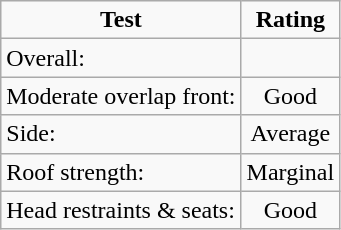<table class="wikitable">
<tr>
<td style="text-align:center;"><strong>Test</strong></td>
<td style="text-align:center;"><strong>Rating</strong></td>
</tr>
<tr>
<td>Overall:</td>
<td style="text-align:center;"></td>
</tr>
<tr>
<td>Moderate overlap front:</td>
<td style="text-align:center;">Good</td>
</tr>
<tr>
<td>Side:</td>
<td style="text-align:center;">Average</td>
</tr>
<tr>
<td>Roof strength:</td>
<td style="text-align:center;">Marginal</td>
</tr>
<tr>
<td>Head restraints & seats:</td>
<td style="text-align:center;">Good</td>
</tr>
</table>
